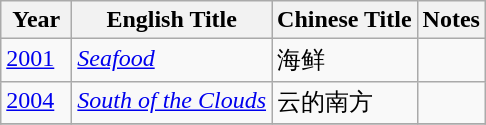<table class="wikitable">
<tr>
<th align="left" valign="top" width="40">Year</th>
<th align="left" valign="top">English Title</th>
<th align="left" valign="top">Chinese Title</th>
<th align="left" valign="top">Notes</th>
</tr>
<tr>
<td align="left" valign="top"><a href='#'>2001</a></td>
<td align="left" valign="top"><em><a href='#'>Seafood</a></em></td>
<td align="left" valign="top">海鲜</td>
<td align="left" valign="top"></td>
</tr>
<tr>
<td align="left" valign="top"><a href='#'>2004</a></td>
<td align="left" valign="top"><em><a href='#'>South of the Clouds</a></em></td>
<td align="left" valign="top">云的南方</td>
<td align="left" valign="top"></td>
</tr>
<tr>
</tr>
</table>
